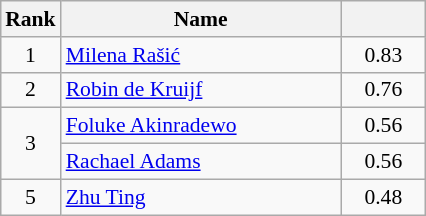<table class="wikitable" style="margin:0.5em auto;width=480;font-size:90%">
<tr>
<th width=30>Rank</th>
<th width=180>Name</th>
<th width=50></th>
</tr>
<tr>
<td align=center>1</td>
<td> <a href='#'>Milena Rašić</a></td>
<td align=center>0.83</td>
</tr>
<tr>
<td align=center>2</td>
<td> <a href='#'>Robin de Kruijf</a></td>
<td align=center>0.76</td>
</tr>
<tr>
<td rowspan=2 align=center>3</td>
<td> <a href='#'>Foluke Akinradewo</a></td>
<td align=center>0.56</td>
</tr>
<tr>
<td> <a href='#'>Rachael Adams</a></td>
<td align=center>0.56</td>
</tr>
<tr>
<td align=center>5</td>
<td> <a href='#'>Zhu Ting</a></td>
<td align=center>0.48</td>
</tr>
</table>
